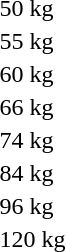<table>
<tr>
<td rowspan=2>50 kg</td>
<td rowspan=2></td>
<td rowspan=2></td>
<td></td>
</tr>
<tr>
<td></td>
</tr>
<tr>
<td rowspan=2>55 kg</td>
<td rowspan=2></td>
<td rowspan=2></td>
<td></td>
</tr>
<tr>
<td></td>
</tr>
<tr>
<td rowspan=2>60 kg</td>
<td rowspan=2></td>
<td rowspan=2></td>
<td></td>
</tr>
<tr>
<td></td>
</tr>
<tr>
<td rowspan=2>66 kg</td>
<td rowspan=2></td>
<td rowspan=2></td>
<td></td>
</tr>
<tr>
<td></td>
</tr>
<tr>
<td rowspan=2>74 kg</td>
<td rowspan=2></td>
<td rowspan=2></td>
<td></td>
</tr>
<tr>
<td></td>
</tr>
<tr>
<td rowspan=2>84 kg</td>
<td rowspan=2></td>
<td rowspan=2></td>
<td></td>
</tr>
<tr>
<td></td>
</tr>
<tr>
<td rowspan=2>96 kg</td>
<td rowspan=2></td>
<td rowspan=2></td>
<td></td>
</tr>
<tr>
<td></td>
</tr>
<tr>
<td rowspan=2>120 kg</td>
<td rowspan=2></td>
<td rowspan=2></td>
<td></td>
</tr>
<tr>
<td></td>
</tr>
<tr>
</tr>
</table>
